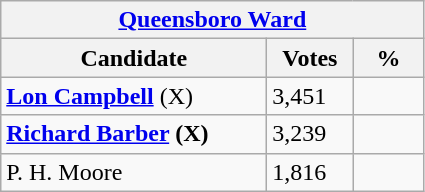<table class="wikitable">
<tr>
<th colspan="3"><a href='#'>Queensboro Ward</a></th>
</tr>
<tr>
<th style="width: 170px">Candidate</th>
<th style="width: 50px">Votes</th>
<th style="width: 40px">%</th>
</tr>
<tr>
<td><strong><a href='#'>Lon Campbell</a></strong> (X)</td>
<td>3,451</td>
<td></td>
</tr>
<tr>
<td><strong><a href='#'>Richard Barber</a> (X)</strong></td>
<td>3,239</td>
<td></td>
</tr>
<tr>
<td>P. H. Moore</td>
<td>1,816</td>
<td></td>
</tr>
</table>
